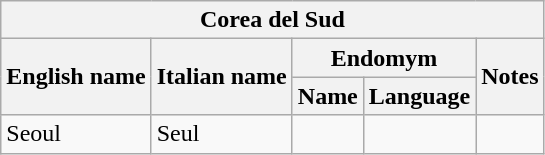<table class="wikitable sortable">
<tr>
<th colspan="5"> Corea del Sud</th>
</tr>
<tr>
<th rowspan="2">English name</th>
<th rowspan="2">Italian name</th>
<th colspan="2">Endomym</th>
<th rowspan="2">Notes</th>
</tr>
<tr>
<th>Name</th>
<th>Language</th>
</tr>
<tr>
<td>Seoul</td>
<td>Seul</td>
<td></td>
<td></td>
<td></td>
</tr>
</table>
